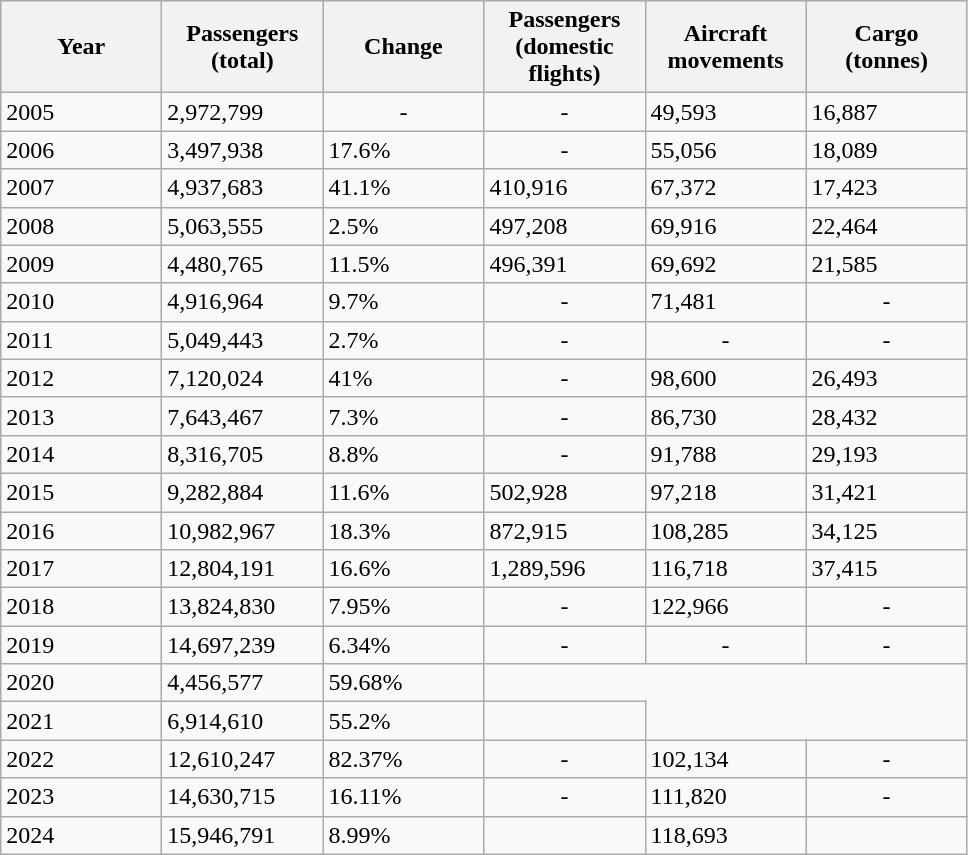<table class="wikitable">
<tr style="background:lightgrey;">
<th style="width:100px;">Year</th>
<th style="width:100px;">Passengers (total)</th>
<th style="width:100px;">Change</th>
<th style="width:100px;">Passengers (domestic flights)</th>
<th style="width:100px;">Aircraft movements</th>
<th style="width:100px;">Cargo (tonnes)</th>
</tr>
<tr>
<td>2005</td>
<td>2,972,799</td>
<td style="text-align:center;">-</td>
<td style="text-align:center;">-</td>
<td>49,593</td>
<td>16,887</td>
</tr>
<tr>
<td>2006</td>
<td>3,497,938</td>
<td> 17.6%</td>
<td style="text-align:center;">-</td>
<td>55,056</td>
<td>18,089</td>
</tr>
<tr>
<td>2007</td>
<td>4,937,683</td>
<td> 41.1%</td>
<td>410,916</td>
<td>67,372</td>
<td>17,423</td>
</tr>
<tr>
<td>2008</td>
<td>5,063,555</td>
<td> 2.5%</td>
<td>497,208</td>
<td>69,916</td>
<td>22,464</td>
</tr>
<tr>
<td>2009</td>
<td>4,480,765</td>
<td> 11.5%</td>
<td>496,391</td>
<td>69,692</td>
<td>21,585</td>
</tr>
<tr>
<td>2010</td>
<td>4,916,964</td>
<td> 9.7%</td>
<td style="text-align:center;">-</td>
<td>71,481</td>
<td style="text-align:center;">-</td>
</tr>
<tr>
<td>2011</td>
<td>5,049,443</td>
<td> 2.7%</td>
<td style="text-align:center;">-</td>
<td style="text-align:center;">-</td>
<td style="text-align:center;">-</td>
</tr>
<tr>
<td>2012</td>
<td>7,120,024</td>
<td> 41%</td>
<td style="text-align:center;">-</td>
<td>98,600</td>
<td>26,493</td>
</tr>
<tr>
<td>2013</td>
<td>7,643,467</td>
<td> 7.3%</td>
<td style="text-align:center;">-</td>
<td>86,730</td>
<td>28,432</td>
</tr>
<tr>
<td>2014</td>
<td>8,316,705</td>
<td> 8.8%</td>
<td style="text-align:center;">-</td>
<td>91,788</td>
<td>29,193</td>
</tr>
<tr>
<td>2015</td>
<td>9,282,884</td>
<td> 11.6%</td>
<td>502,928</td>
<td>97,218</td>
<td>31,421</td>
</tr>
<tr>
<td>2016</td>
<td>10,982,967</td>
<td> 18.3%</td>
<td>872,915</td>
<td>108,285</td>
<td>34,125</td>
</tr>
<tr>
<td>2017</td>
<td>12,804,191</td>
<td> 16.6%</td>
<td>1,289,596</td>
<td>116,718</td>
<td>37,415</td>
</tr>
<tr>
<td>2018</td>
<td>13,824,830</td>
<td> 7.95%</td>
<td style="text-align:center;">-</td>
<td>122,966</td>
<td style="text-align:center;">-</td>
</tr>
<tr>
<td>2019</td>
<td>14,697,239</td>
<td> 6.34%</td>
<td style="text-align:center;">-</td>
<td style="text-align:center;">-</td>
<td style="text-align:center;">-</td>
</tr>
<tr>
<td>2020</td>
<td>4,456,577</td>
<td> 59.68%</td>
</tr>
<tr>
<td>2021</td>
<td>6,914,610</td>
<td> 55.2%</td>
<td></td>
</tr>
<tr>
<td>2022</td>
<td>12,610,247</td>
<td> 82.37%</td>
<td style="text-align:center;">-</td>
<td>102,134</td>
<td style="text-align:center;">-</td>
</tr>
<tr>
<td>2023</td>
<td>14,630,715</td>
<td> 16.11%</td>
<td style="text-align:center;">-</td>
<td>111,820</td>
<td style="text-align:center;">-</td>
</tr>
<tr>
<td>2024</td>
<td>15,946,791</td>
<td> 8.99%</td>
<td></td>
<td>118,693</td>
<td></td>
</tr>
</table>
